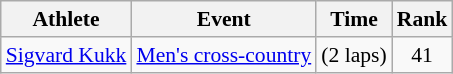<table class=wikitable style="font-size:90%;">
<tr>
<th>Athlete</th>
<th>Event</th>
<th>Time</th>
<th>Rank</th>
</tr>
<tr align=center>
<td align=left><a href='#'>Sigvard Kukk</a></td>
<td align=left><a href='#'>Men's cross-country</a></td>
<td> (2 laps)</td>
<td>41</td>
</tr>
</table>
